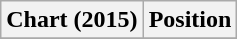<table class="wikitable plainrowheaders" style="text-align:center">
<tr>
<th>Chart (2015)</th>
<th>Position</th>
</tr>
<tr>
</tr>
</table>
